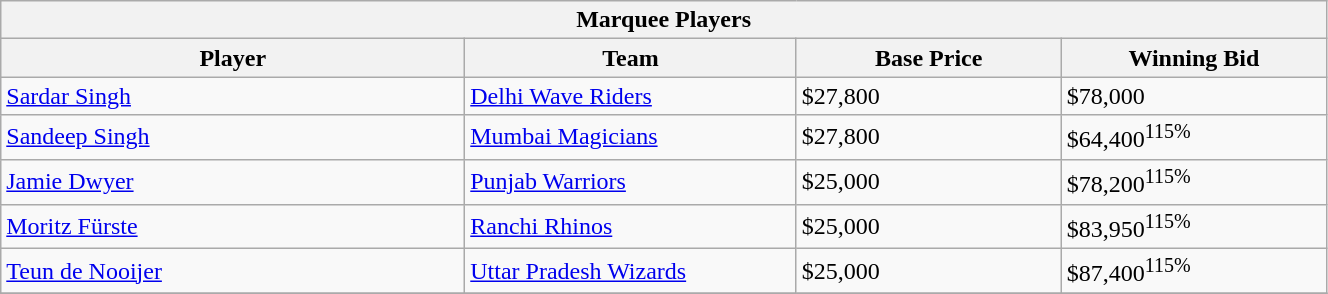<table class="wikitable sortable" style="width:70%;">
<tr>
<th colspan="4">Marquee Players</th>
</tr>
<tr>
<th width=35%>Player</th>
<th width=25%>Team</th>
<th width=20%>Base Price</th>
<th width=20%>Winning Bid</th>
</tr>
<tr>
<td> <a href='#'>Sardar Singh</a></td>
<td><a href='#'>Delhi Wave Riders</a></td>
<td>$27,800</td>
<td>$78,000</td>
</tr>
<tr>
<td> <a href='#'>Sandeep Singh</a></td>
<td><a href='#'>Mumbai Magicians</a></td>
<td>$27,800</td>
<td>$64,400<sup>115%</sup></td>
</tr>
<tr>
<td> <a href='#'>Jamie Dwyer</a></td>
<td><a href='#'>Punjab Warriors</a></td>
<td>$25,000</td>
<td>$78,200<sup>115%</sup></td>
</tr>
<tr>
<td> <a href='#'>Moritz Fürste</a></td>
<td><a href='#'>Ranchi Rhinos</a></td>
<td>$25,000</td>
<td>$83,950<sup>115%</sup></td>
</tr>
<tr>
<td> <a href='#'>Teun de Nooijer</a></td>
<td><a href='#'>Uttar Pradesh Wizards</a></td>
<td>$25,000</td>
<td>$87,400<sup>115%</sup></td>
</tr>
<tr>
</tr>
</table>
